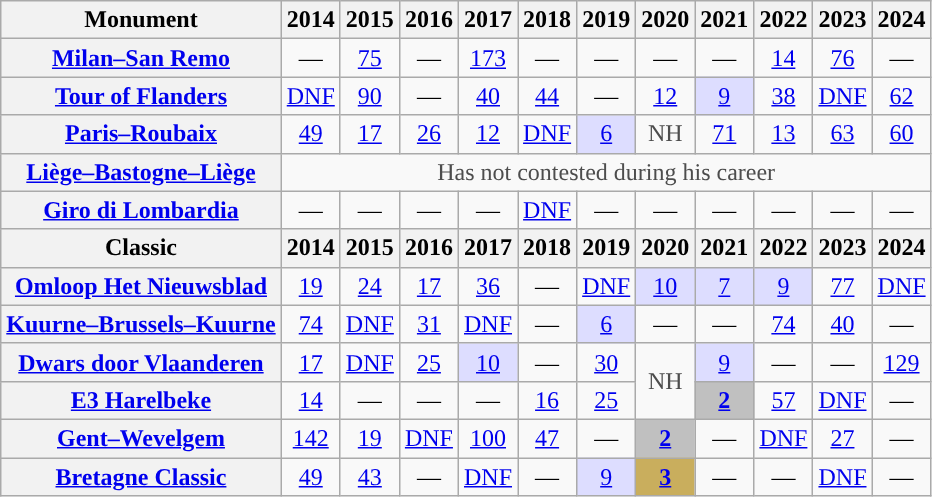<table class="wikitable plainrowheaders">
<tr>
<th>Monument</th>
<th>2014</th>
<th>2015</th>
<th>2016</th>
<th>2017</th>
<th>2018</th>
<th>2019</th>
<th>2020</th>
<th>2021</th>
<th>2022</th>
<th>2023</th>
<th>2024</th>
</tr>
<tr style="text-align:center;">
<th scope="row"><a href='#'>Milan–San Remo</a></th>
<td>—</td>
<td><a href='#'>75</a></td>
<td>—</td>
<td><a href='#'>173</a></td>
<td>—</td>
<td>—</td>
<td>—</td>
<td>—</td>
<td><a href='#'>14</a></td>
<td><a href='#'>76</a></td>
<td>—</td>
</tr>
<tr style="text-align:center;">
<th scope="row"><a href='#'>Tour of Flanders</a></th>
<td><a href='#'>DNF</a></td>
<td><a href='#'>90</a></td>
<td>—</td>
<td><a href='#'>40</a></td>
<td><a href='#'>44</a></td>
<td>—</td>
<td><a href='#'>12</a></td>
<td style="background:#ddf;"><a href='#'>9</a></td>
<td><a href='#'>38</a></td>
<td><a href='#'>DNF</a></td>
<td><a href='#'>62</a></td>
</tr>
<tr style="text-align:center;">
<th scope="row"><a href='#'>Paris–Roubaix</a></th>
<td><a href='#'>49</a></td>
<td><a href='#'>17</a></td>
<td><a href='#'>26</a></td>
<td><a href='#'>12</a></td>
<td><a href='#'>DNF</a></td>
<td style="background:#ddf;"><a href='#'>6</a></td>
<td style="color:#4d4d4d;">NH</td>
<td><a href='#'>71</a></td>
<td><a href='#'>13</a></td>
<td><a href='#'>63</a></td>
<td><a href='#'>60</a></td>
</tr>
<tr style="text-align:center;">
<th scope="row"><a href='#'>Liège–Bastogne–Liège</a></th>
<td style="color:#4d4d4d;" colspan=11>Has not contested during his career</td>
</tr>
<tr style="text-align:center;">
<th scope="row"><a href='#'>Giro di Lombardia</a></th>
<td>—</td>
<td>—</td>
<td>—</td>
<td>—</td>
<td><a href='#'>DNF</a></td>
<td>—</td>
<td>—</td>
<td>—</td>
<td>—</td>
<td>—</td>
<td>—</td>
</tr>
<tr>
<th>Classic</th>
<th>2014</th>
<th>2015</th>
<th>2016</th>
<th>2017</th>
<th>2018</th>
<th>2019</th>
<th>2020</th>
<th>2021</th>
<th>2022</th>
<th>2023</th>
<th>2024</th>
</tr>
<tr style="text-align:center;">
<th scope="row"><a href='#'>Omloop Het Nieuwsblad</a></th>
<td><a href='#'>19</a></td>
<td><a href='#'>24</a></td>
<td><a href='#'>17</a></td>
<td><a href='#'>36</a></td>
<td>—</td>
<td><a href='#'>DNF</a></td>
<td style="background:#ddf;"><a href='#'>10</a></td>
<td style="background:#ddf;"><a href='#'>7</a></td>
<td style="background:#ddf;"><a href='#'>9</a></td>
<td><a href='#'>77</a></td>
<td><a href='#'>DNF</a></td>
</tr>
<tr style="text-align:center;">
<th scope="row"><a href='#'>Kuurne–Brussels–Kuurne</a></th>
<td><a href='#'>74</a></td>
<td><a href='#'>DNF</a></td>
<td><a href='#'>31</a></td>
<td><a href='#'>DNF</a></td>
<td>—</td>
<td style="background:#ddf;"><a href='#'>6</a></td>
<td>—</td>
<td>—</td>
<td><a href='#'>74</a></td>
<td><a href='#'>40</a></td>
<td>—</td>
</tr>
<tr style="text-align:center;">
<th scope="row"><a href='#'>Dwars door Vlaanderen</a></th>
<td><a href='#'>17</a></td>
<td><a href='#'>DNF</a></td>
<td><a href='#'>25</a></td>
<td style="background:#ddf;"><a href='#'>10</a></td>
<td>—</td>
<td><a href='#'>30</a></td>
<td style="color:#4d4d4d;" rowspan=2>NH</td>
<td style="background:#ddf;"><a href='#'>9</a></td>
<td>—</td>
<td>—</td>
<td><a href='#'>129</a></td>
</tr>
<tr style="text-align:center;">
<th scope="row"><a href='#'>E3 Harelbeke</a></th>
<td><a href='#'>14</a></td>
<td>—</td>
<td>—</td>
<td>—</td>
<td><a href='#'>16</a></td>
<td><a href='#'>25</a></td>
<td style="background:#C0C0C0;"><a href='#'><strong>2</strong></a></td>
<td><a href='#'>57</a></td>
<td><a href='#'>DNF</a></td>
<td>—</td>
</tr>
<tr style="text-align:center;">
<th scope="row"><a href='#'>Gent–Wevelgem</a></th>
<td><a href='#'>142</a></td>
<td><a href='#'>19</a></td>
<td><a href='#'>DNF</a></td>
<td><a href='#'>100</a></td>
<td><a href='#'>47</a></td>
<td>—</td>
<td style="background:#C0C0C0;"><a href='#'><strong>2</strong></a></td>
<td>—</td>
<td><a href='#'>DNF</a></td>
<td><a href='#'>27</a></td>
<td>—</td>
</tr>
<tr style="text-align:center;">
<th scope="row"><a href='#'>Bretagne Classic</a></th>
<td><a href='#'>49</a></td>
<td><a href='#'>43</a></td>
<td>—</td>
<td><a href='#'>DNF</a></td>
<td>—</td>
<td style="background:#ddf;"><a href='#'>9</a></td>
<td style="background:#C9AE5D;"><a href='#'><strong>3</strong></a></td>
<td>—</td>
<td>—</td>
<td><a href='#'>DNF</a></td>
<td>—</td>
</tr>
</table>
